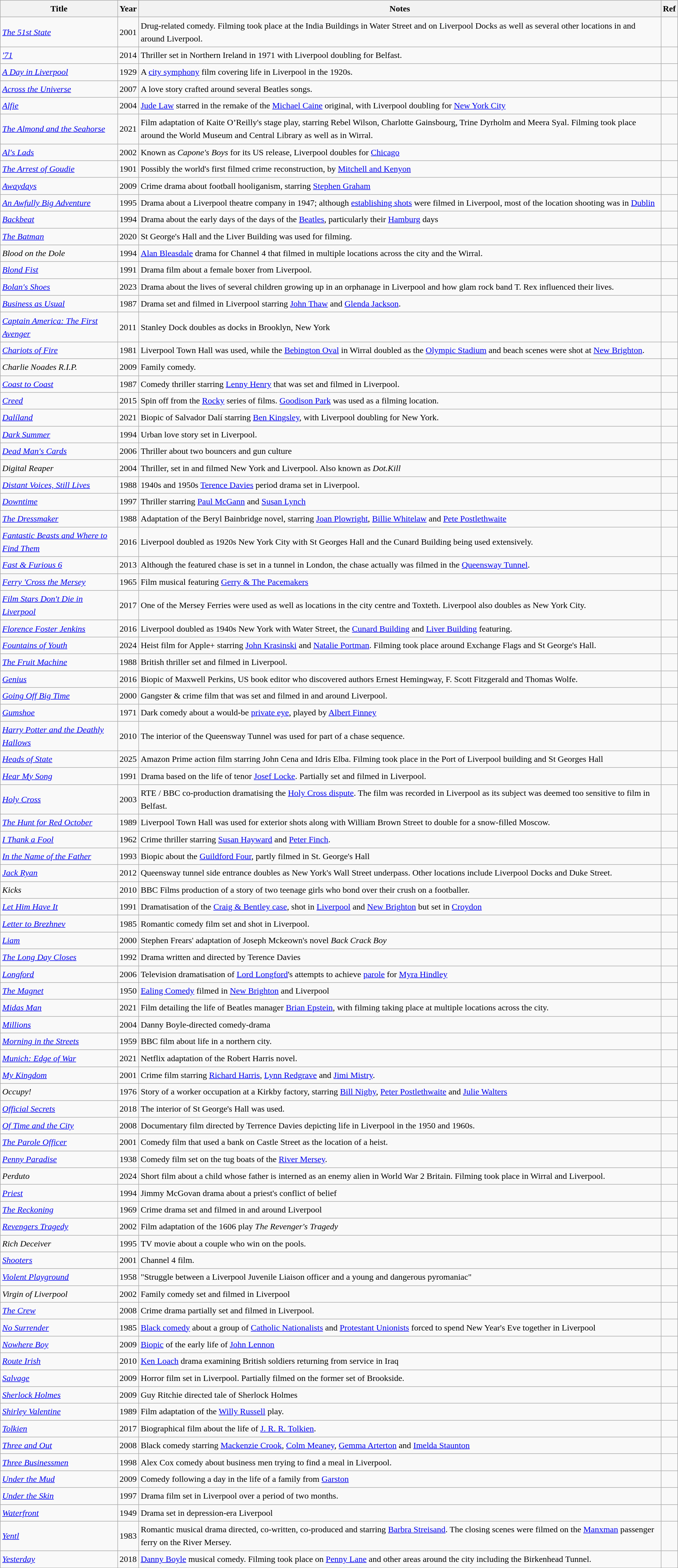<table class="wikitable sortable" style="width:100%; border:0; text-align:left; line-height:150%;">
<tr>
<th style="background:style=;"width:25%;">Title</th>
<th style="background:style=;"width:10%;">Year</th>
<th class="unsortable" style="background:style=;"width:60%;">Notes</th>
<th class="unsortable" style="background:style=;"width:5%;">Ref</th>
</tr>
<tr>
<td><em><a href='#'>The 51st State</a></em></td>
<td>2001</td>
<td>Drug-related comedy. Filming took place at the India Buildings in Water Street and on Liverpool Docks as well as several other locations in and around Liverpool.</td>
<td></td>
</tr>
<tr>
<td><em><a href='#'>'71</a></em></td>
<td>2014</td>
<td>Thriller set in Northern Ireland in 1971 with Liverpool doubling for Belfast.</td>
<td></td>
</tr>
<tr>
<td><em><a href='#'>A Day in Liverpool</a></em></td>
<td>1929</td>
<td>A <a href='#'>city symphony</a> film covering life in Liverpool in the 1920s.</td>
<td></td>
</tr>
<tr>
<td><em><a href='#'>Across the Universe</a></em></td>
<td>2007</td>
<td>A love story crafted around several Beatles songs.</td>
<td></td>
</tr>
<tr>
<td><em><a href='#'>Alfie</a></em></td>
<td>2004</td>
<td><a href='#'>Jude Law</a> starred in the remake of the <a href='#'>Michael Caine</a> original, with Liverpool doubling for <a href='#'>New York City</a></td>
<td></td>
</tr>
<tr>
<td><em><a href='#'>The Almond and the Seahorse</a></em></td>
<td>2021</td>
<td>Film adaptation of Kaite O’Reilly's stage play, starring Rebel Wilson, Charlotte Gainsbourg, Trine Dyrholm and Meera Syal. Filming took place around the World Museum and Central Library as well as in Wirral.</td>
<td></td>
</tr>
<tr>
<td><em><a href='#'>Al's Lads</a></em></td>
<td>2002</td>
<td>Known as <em>Capone's Boys</em> for its US release, Liverpool doubles for <a href='#'>Chicago</a></td>
<td></td>
</tr>
<tr>
<td><em><a href='#'>The Arrest of Goudie</a></em></td>
<td>1901</td>
<td>Possibly the world's first filmed crime reconstruction, by <a href='#'>Mitchell and Kenyon</a></td>
<td></td>
</tr>
<tr>
<td><em><a href='#'>Awaydays</a></em></td>
<td>2009</td>
<td>Crime drama about football hooliganism, starring <a href='#'>Stephen Graham</a></td>
<td></td>
</tr>
<tr>
<td><em><a href='#'>An Awfully Big Adventure</a></em></td>
<td>1995</td>
<td>Drama about a Liverpool theatre company in 1947; although <a href='#'>establishing shots</a> were filmed in Liverpool, most of the location shooting was in <a href='#'>Dublin</a></td>
<td></td>
</tr>
<tr>
<td><em><a href='#'>Backbeat</a></em></td>
<td>1994</td>
<td>Drama about the early days of the days of the <a href='#'>Beatles</a>, particularly their <a href='#'>Hamburg</a> days</td>
<td></td>
</tr>
<tr>
<td><em><a href='#'>The Batman</a></em></td>
<td>2020</td>
<td>St George's Hall and the Liver Building was used for filming.</td>
<td></td>
</tr>
<tr>
<td><em>Blood on the Dole</em></td>
<td>1994</td>
<td><a href='#'>Alan Bleasdale</a> drama for Channel 4 that filmed in multiple locations across the city and the Wirral.</td>
<td></td>
</tr>
<tr>
<td><em><a href='#'>Blond Fist</a></em></td>
<td>1991</td>
<td>Drama film about a female boxer from Liverpool.</td>
<td></td>
</tr>
<tr>
<td><em><a href='#'>Bolan's Shoes</a></em></td>
<td>2023</td>
<td>Drama about the lives of several children growing up in an orphanage in Liverpool and how glam rock band T. Rex influenced their lives.</td>
<td></td>
</tr>
<tr>
<td><em><a href='#'>Business as Usual</a></em></td>
<td>1987</td>
<td>Drama set and filmed in Liverpool starring <a href='#'>John Thaw</a> and <a href='#'>Glenda Jackson</a>.</td>
<td></td>
</tr>
<tr>
<td><em><a href='#'>Captain America: The First Avenger</a></em></td>
<td>2011</td>
<td>Stanley Dock doubles as docks in Brooklyn, New York</td>
<td></td>
</tr>
<tr>
<td><em><a href='#'>Chariots of Fire</a></em></td>
<td>1981</td>
<td>Liverpool Town Hall was used, while the <a href='#'>Bebington Oval</a> in Wirral doubled as the <a href='#'>Olympic Stadium</a> and beach scenes were shot at <a href='#'>New Brighton</a>.</td>
<td></td>
</tr>
<tr>
<td><em>Charlie Noades R.I.P.</em></td>
<td>2009</td>
<td>Family comedy.</td>
<td></td>
</tr>
<tr>
<td><em><a href='#'>Coast to Coast</a></em></td>
<td>1987</td>
<td>Comedy thriller starring <a href='#'>Lenny Henry</a> that was set and filmed in Liverpool.</td>
<td></td>
</tr>
<tr>
<td><em><a href='#'>Creed</a></em></td>
<td>2015</td>
<td>Spin off from the <a href='#'>Rocky</a> series of films. <a href='#'>Goodison Park</a> was used as a filming location.</td>
<td></td>
</tr>
<tr>
<td><em><a href='#'>Dalíland</a></em></td>
<td>2021</td>
<td>Biopic of Salvador Dalí starring <a href='#'>Ben Kingsley</a>, with Liverpool doubling for New York.</td>
<td></td>
</tr>
<tr>
<td><em><a href='#'>Dark Summer</a></em></td>
<td>1994</td>
<td>Urban love story set in Liverpool.</td>
<td></td>
</tr>
<tr>
<td><em><a href='#'>Dead Man's Cards</a></em></td>
<td>2006</td>
<td>Thriller about two bouncers and gun culture</td>
<td></td>
</tr>
<tr>
<td><em>Digital Reaper</em></td>
<td>2004</td>
<td>Thriller, set in and filmed New York and Liverpool. Also known as <em>Dot.Kill</em></td>
<td></td>
</tr>
<tr>
<td><em><a href='#'>Distant Voices, Still Lives</a></em></td>
<td>1988</td>
<td>1940s and 1950s <a href='#'>Terence Davies</a> period drama set in Liverpool.</td>
<td></td>
</tr>
<tr>
<td><em><a href='#'>Downtime</a></em></td>
<td>1997</td>
<td>Thriller starring <a href='#'>Paul McGann</a> and <a href='#'>Susan Lynch</a></td>
<td></td>
</tr>
<tr>
<td><em><a href='#'>The Dressmaker</a></em></td>
<td>1988</td>
<td>Adaptation of the Beryl Bainbridge novel, starring <a href='#'>Joan Plowright</a>, <a href='#'>Billie Whitelaw</a> and <a href='#'>Pete Postlethwaite</a></td>
<td></td>
</tr>
<tr>
<td><em><a href='#'>Fantastic Beasts and Where to Find Them</a></em></td>
<td>2016</td>
<td>Liverpool doubled as 1920s New York City with St Georges Hall and the Cunard Building being used extensively.</td>
<td></td>
</tr>
<tr>
<td><em><a href='#'>Fast & Furious 6</a></em></td>
<td>2013</td>
<td>Although the featured chase is set in a tunnel in London, the chase actually was filmed in the <a href='#'>Queensway Tunnel</a>.</td>
<td></td>
</tr>
<tr>
<td><em><a href='#'>Ferry 'Cross the Mersey</a></em></td>
<td>1965</td>
<td>Film musical featuring <a href='#'>Gerry & The Pacemakers</a></td>
<td></td>
</tr>
<tr>
<td><em><a href='#'>Film Stars Don't Die in Liverpool</a></em></td>
<td>2017</td>
<td>One of the Mersey Ferries were used as well as locations in the city centre and Toxteth. Liverpool also doubles as New York City.</td>
<td></td>
</tr>
<tr>
<td><em><a href='#'>Florence Foster Jenkins</a></em></td>
<td>2016</td>
<td>Liverpool doubled as 1940s New York with Water Street, the <a href='#'>Cunard Building</a> and <a href='#'>Liver Building</a> featuring.</td>
<td></td>
</tr>
<tr>
<td><em><a href='#'>Fountains of Youth</a></em></td>
<td>2024</td>
<td>Heist film for Apple+ starring <a href='#'>John Krasinski</a> and <a href='#'>Natalie Portman</a>. Filming took place around Exchange Flags and St George's Hall.</td>
<td></td>
</tr>
<tr>
<td><em><a href='#'>The Fruit Machine</a></em></td>
<td>1988</td>
<td>British thriller set and filmed in Liverpool.</td>
<td></td>
</tr>
<tr>
<td><em><a href='#'>Genius</a></em></td>
<td>2016</td>
<td>Biopic of Maxwell Perkins, US book editor who discovered authors Ernest Hemingway, F. Scott Fitzgerald and Thomas Wolfe.</td>
<td></td>
</tr>
<tr>
<td><em><a href='#'>Going Off Big Time</a></em></td>
<td>2000</td>
<td>Gangster & crime film that was set and filmed in and around Liverpool.</td>
<td></td>
</tr>
<tr>
<td><em><a href='#'>Gumshoe</a></em></td>
<td>1971</td>
<td>Dark comedy about a would-be <a href='#'>private eye</a>, played by <a href='#'>Albert Finney</a></td>
<td></td>
</tr>
<tr>
<td><em><a href='#'>Harry Potter and the Deathly Hallows</a></em></td>
<td>2010</td>
<td>The interior of the Queensway Tunnel was used for part of a chase sequence.</td>
<td></td>
</tr>
<tr>
<td><em><a href='#'>Heads of State</a></em></td>
<td>2025</td>
<td>Amazon Prime action film starring John Cena and Idris Elba. Filming took place in the Port of Liverpool building and St Georges Hall</td>
<td></td>
</tr>
<tr>
<td><em><a href='#'>Hear My Song</a></em></td>
<td>1991</td>
<td>Drama based on the life of tenor <a href='#'>Josef Locke</a>. Partially set and filmed in Liverpool.</td>
<td></td>
</tr>
<tr>
<td><em><a href='#'>Holy Cross</a></em></td>
<td>2003</td>
<td>RTE / BBC co-production dramatising the <a href='#'>Holy Cross dispute</a>. The film was recorded in Liverpool as its subject was deemed too sensitive to film in Belfast.</td>
<td></td>
</tr>
<tr>
<td><em><a href='#'>The Hunt for Red October</a></em></td>
<td>1989</td>
<td>Liverpool Town Hall was used for exterior shots along with William Brown Street to double for a snow-filled Moscow.</td>
<td></td>
</tr>
<tr>
<td><em><a href='#'>I Thank a Fool</a></em></td>
<td>1962</td>
<td>Crime thriller starring <a href='#'>Susan Hayward</a> and <a href='#'>Peter Finch</a>.</td>
<td></td>
</tr>
<tr>
<td><em><a href='#'>In the Name of the Father</a></em></td>
<td>1993</td>
<td>Biopic about the <a href='#'>Guildford Four</a>, partly filmed in St. George's Hall</td>
<td></td>
</tr>
<tr>
<td><em><a href='#'>Jack Ryan</a></em></td>
<td>2012</td>
<td>Queensway tunnel side entrance doubles as New York's Wall Street underpass. Other locations include Liverpool Docks and Duke Street.</td>
<td></td>
</tr>
<tr>
<td><em>Kicks</em></td>
<td>2010</td>
<td>BBC Films production of a story of two teenage girls who bond over their crush on a footballer.</td>
<td></td>
</tr>
<tr>
<td><em><a href='#'>Let Him Have It</a></em></td>
<td>1991</td>
<td>Dramatisation of the <a href='#'>Craig & Bentley case</a>, shot in <a href='#'>Liverpool</a> and <a href='#'>New Brighton</a> but set in <a href='#'>Croydon</a></td>
<td></td>
</tr>
<tr>
<td><em><a href='#'>Letter to Brezhnev</a></em></td>
<td>1985</td>
<td>Romantic comedy film set and shot in Liverpool.</td>
<td></td>
</tr>
<tr>
<td><em><a href='#'>Liam</a></em></td>
<td>2000</td>
<td>Stephen Frears' adaptation of Joseph Mckeown's novel <em>Back Crack Boy</em></td>
<td></td>
</tr>
<tr>
<td><em><a href='#'>The Long Day Closes</a></em></td>
<td>1992</td>
<td>Drama written and directed by Terence Davies</td>
<td></td>
</tr>
<tr>
<td><em><a href='#'>Longford</a></em></td>
<td>2006</td>
<td>Television dramatisation of <a href='#'>Lord Longford</a>'s attempts to achieve <a href='#'>parole</a> for <a href='#'>Myra Hindley</a></td>
<td></td>
</tr>
<tr>
<td><em><a href='#'>The Magnet</a></em></td>
<td>1950</td>
<td><a href='#'>Ealing Comedy</a> filmed in <a href='#'>New Brighton</a> and Liverpool</td>
<td></td>
</tr>
<tr>
<td><em><a href='#'>Midas Man</a></em></td>
<td>2021</td>
<td>Film detailing the life of Beatles manager <a href='#'>Brian Epstein</a>, with filming taking place at multiple locations across the city.</td>
<td></td>
</tr>
<tr>
<td><em><a href='#'>Millions</a></em></td>
<td>2004</td>
<td>Danny Boyle-directed comedy-drama</td>
<td></td>
</tr>
<tr>
<td><em><a href='#'>Morning in the Streets</a></em></td>
<td>1959</td>
<td>BBC film about life in a northern city.</td>
<td></td>
</tr>
<tr>
<td><em><a href='#'>Munich: Edge of War</a></em></td>
<td>2021</td>
<td>Netflix adaptation of the Robert Harris novel.</td>
<td></td>
</tr>
<tr>
<td><em><a href='#'>My Kingdom</a></em></td>
<td>2001</td>
<td>Crime film starring <a href='#'>Richard Harris</a>, <a href='#'>Lynn Redgrave</a> and <a href='#'>Jimi Mistry</a>.</td>
<td></td>
</tr>
<tr>
<td><em>Occupy!</em></td>
<td>1976</td>
<td>Story of a worker occupation at a Kirkby factory, starring <a href='#'>Bill Nighy</a>, <a href='#'>Peter Postlethwaite</a> and <a href='#'>Julie Walters</a></td>
<td></td>
</tr>
<tr>
<td><em><a href='#'>Official Secrets</a></em></td>
<td>2018</td>
<td>The interior of St George's Hall was used.</td>
<td></td>
</tr>
<tr>
<td><em><a href='#'>Of Time and the City</a></em></td>
<td>2008</td>
<td>Documentary film directed by Terrence Davies depicting life in Liverpool in the 1950 and 1960s.</td>
<td></td>
</tr>
<tr>
<td><em><a href='#'>The Parole Officer</a></em></td>
<td>2001</td>
<td>Comedy film that used a bank on Castle Street as the location of a heist.</td>
<td></td>
</tr>
<tr>
<td><em><a href='#'>Penny Paradise</a></em></td>
<td>1938</td>
<td>Comedy film set on the tug boats of the <a href='#'>River Mersey</a>.</td>
<td></td>
</tr>
<tr>
<td><em>Perduto</em></td>
<td>2024</td>
<td>Short film about a child whose father is interned as an enemy alien in World War 2 Britain. Filming took place in Wirral and Liverpool.</td>
<td></td>
</tr>
<tr>
<td><em><a href='#'>Priest</a></em></td>
<td>1994</td>
<td>Jimmy McGovan drama about a priest's conflict of belief</td>
<td></td>
</tr>
<tr>
<td><em><a href='#'>The Reckoning</a></em></td>
<td>1969</td>
<td>Crime drama set and filmed in and around Liverpool</td>
<td></td>
</tr>
<tr>
<td><em><a href='#'>Revengers Tragedy</a></em></td>
<td>2002</td>
<td>Film adaptation of the 1606 play <em>The Revenger's Tragedy </em></td>
<td></td>
</tr>
<tr>
<td><em>Rich Deceiver</em></td>
<td>1995</td>
<td>TV movie about a couple who win on the pools.</td>
<td></td>
</tr>
<tr>
<td><em><a href='#'>Shooters</a></em></td>
<td>2001</td>
<td>Channel 4 film.</td>
<td></td>
</tr>
<tr>
<td><em><a href='#'>Violent Playground</a></em></td>
<td>1958</td>
<td>"Struggle between a Liverpool Juvenile Liaison officer and a young and dangerous pyromaniac"</td>
<td></td>
</tr>
<tr>
<td><em>Virgin of Liverpool</em></td>
<td>2002</td>
<td>Family comedy set and filmed in Liverpool</td>
<td></td>
</tr>
<tr>
<td><em><a href='#'>The Crew</a></em></td>
<td>2008</td>
<td>Crime drama partially set and filmed in Liverpool.</td>
<td></td>
</tr>
<tr>
<td><em><a href='#'>No Surrender</a></em></td>
<td>1985</td>
<td><a href='#'>Black comedy</a> about a group of <a href='#'>Catholic Nationalists</a> and <a href='#'>Protestant Unionists</a> forced to spend New Year's Eve together in Liverpool</td>
<td></td>
</tr>
<tr>
<td><em><a href='#'>Nowhere Boy</a></em></td>
<td>2009</td>
<td><a href='#'>Biopic</a> of the early life of <a href='#'>John Lennon</a></td>
<td></td>
</tr>
<tr>
<td><em><a href='#'>Route Irish</a></em></td>
<td>2010</td>
<td><a href='#'>Ken Loach</a> drama examining British soldiers returning from service in Iraq</td>
<td></td>
</tr>
<tr>
<td><em><a href='#'>Salvage</a></em></td>
<td>2009</td>
<td>Horror film set in Liverpool. Partially filmed on the former set of Brookside.</td>
<td></td>
</tr>
<tr>
<td><em><a href='#'>Sherlock Holmes</a></em></td>
<td>2009</td>
<td>Guy Ritchie directed tale of Sherlock Holmes</td>
<td></td>
</tr>
<tr>
<td><em><a href='#'>Shirley Valentine</a></em></td>
<td>1989</td>
<td>Film adaptation of the <a href='#'>Willy Russell</a> play.</td>
<td></td>
</tr>
<tr>
<td><em><a href='#'>Tolkien</a></em></td>
<td>2017</td>
<td>Biographical film about the life of <a href='#'>J. R. R. Tolkien</a>.</td>
<td></td>
</tr>
<tr>
<td><em><a href='#'>Three and Out</a></em></td>
<td>2008</td>
<td>Black comedy starring <a href='#'>Mackenzie Crook</a>, <a href='#'>Colm Meaney</a>, <a href='#'>Gemma Arterton</a> and <a href='#'>Imelda Staunton</a></td>
<td></td>
</tr>
<tr>
<td><em><a href='#'>Three Businessmen</a></em></td>
<td>1998</td>
<td>Alex Cox comedy about business men trying to find a meal in Liverpool.</td>
<td></td>
</tr>
<tr>
<td><em><a href='#'>Under the Mud</a></em></td>
<td>2009</td>
<td>Comedy following a day in the life of a family from <a href='#'>Garston</a></td>
<td></td>
</tr>
<tr>
<td><em><a href='#'>Under the Skin</a></em></td>
<td>1997</td>
<td>Drama film set in Liverpool over a period of two months.</td>
<td></td>
</tr>
<tr>
<td><em><a href='#'>Waterfront</a></em></td>
<td>1949</td>
<td>Drama set in depression-era Liverpool</td>
<td></td>
</tr>
<tr>
<td><em><a href='#'>Yentl</a></em></td>
<td>1983</td>
<td>Romantic musical drama directed, co-written, co-produced and starring <a href='#'>Barbra Streisand</a>. The closing scenes were filmed on the <a href='#'>Manxman</a> passenger ferry on the River Mersey.</td>
<td></td>
</tr>
<tr>
<td><em><a href='#'>Yesterday</a></em></td>
<td>2018</td>
<td><a href='#'>Danny Boyle</a> musical comedy. Filming took place on <a href='#'>Penny Lane</a> and other areas around the city including the Birkenhead Tunnel.</td>
<td></td>
</tr>
</table>
